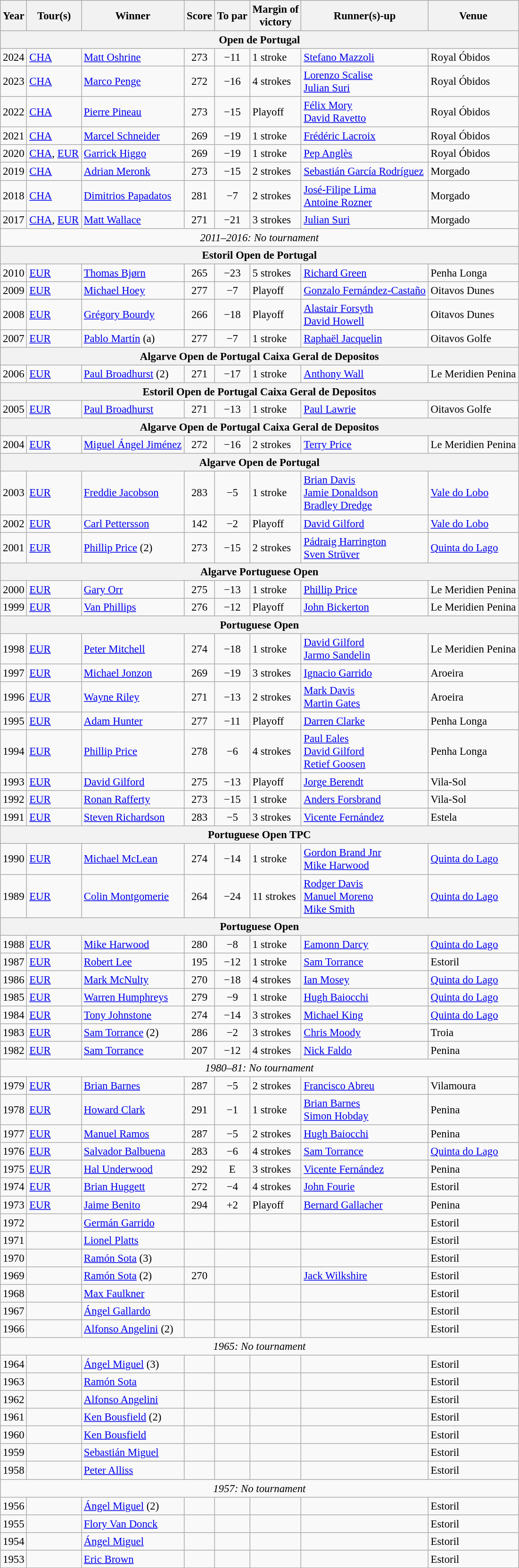<table class=wikitable style="font-size:95%">
<tr>
<th>Year</th>
<th>Tour(s)</th>
<th>Winner</th>
<th>Score</th>
<th>To par</th>
<th>Margin of<br>victory</th>
<th>Runner(s)-up</th>
<th>Venue</th>
</tr>
<tr>
<th colspan=8>Open de Portugal</th>
</tr>
<tr>
<td>2024</td>
<td><a href='#'>CHA</a></td>
<td> <a href='#'>Matt Oshrine</a></td>
<td align=center>273</td>
<td align=center>−11</td>
<td>1 stroke</td>
<td> <a href='#'>Stefano Mazzoli</a></td>
<td>Royal Óbidos</td>
</tr>
<tr>
<td>2023</td>
<td><a href='#'>CHA</a></td>
<td> <a href='#'>Marco Penge</a></td>
<td align=center>272</td>
<td align=center>−16</td>
<td>4 strokes</td>
<td> <a href='#'>Lorenzo Scalise</a><br> <a href='#'>Julian Suri</a></td>
<td>Royal Óbidos</td>
</tr>
<tr>
<td>2022</td>
<td><a href='#'>CHA</a></td>
<td> <a href='#'>Pierre Pineau</a></td>
<td align=center>273</td>
<td align=center>−15</td>
<td>Playoff</td>
<td> <a href='#'>Félix Mory</a><br> <a href='#'>David Ravetto</a></td>
<td>Royal Óbidos</td>
</tr>
<tr>
<td>2021</td>
<td><a href='#'>CHA</a></td>
<td> <a href='#'>Marcel Schneider</a></td>
<td align=center>269</td>
<td align=center>−19</td>
<td>1 stroke</td>
<td> <a href='#'>Frédéric Lacroix</a></td>
<td>Royal Óbidos</td>
</tr>
<tr>
<td>2020</td>
<td><a href='#'>CHA</a>, <a href='#'>EUR</a></td>
<td> <a href='#'>Garrick Higgo</a></td>
<td align=center>269</td>
<td align=center>−19</td>
<td>1 stroke</td>
<td> <a href='#'>Pep Anglès</a></td>
<td>Royal Óbidos</td>
</tr>
<tr>
<td>2019</td>
<td><a href='#'>CHA</a></td>
<td> <a href='#'>Adrian Meronk</a></td>
<td align=center>273</td>
<td align=center>−15</td>
<td>2 strokes</td>
<td> <a href='#'>Sebastián García Rodríguez</a></td>
<td>Morgado</td>
</tr>
<tr>
<td>2018</td>
<td><a href='#'>CHA</a></td>
<td> <a href='#'>Dimitrios Papadatos</a></td>
<td align=center>281</td>
<td align=center>−7</td>
<td>2 strokes</td>
<td> <a href='#'>José-Filipe Lima</a><br> <a href='#'>Antoine Rozner</a></td>
<td>Morgado</td>
</tr>
<tr>
<td>2017</td>
<td><a href='#'>CHA</a>, <a href='#'>EUR</a></td>
<td> <a href='#'>Matt Wallace</a></td>
<td align=center>271</td>
<td align=center>−21</td>
<td>3 strokes</td>
<td> <a href='#'>Julian Suri</a></td>
<td>Morgado</td>
</tr>
<tr>
<td colspan=8 align=center><em>2011–2016: No tournament</em></td>
</tr>
<tr>
<th colspan=8>Estoril Open de Portugal</th>
</tr>
<tr>
<td>2010</td>
<td><a href='#'>EUR</a></td>
<td> <a href='#'>Thomas Bjørn</a></td>
<td align=center>265</td>
<td align=center>−23</td>
<td>5 strokes</td>
<td> <a href='#'>Richard Green</a></td>
<td>Penha Longa</td>
</tr>
<tr>
<td>2009</td>
<td><a href='#'>EUR</a></td>
<td> <a href='#'>Michael Hoey</a></td>
<td align=center>277</td>
<td align=center>−7</td>
<td>Playoff</td>
<td> <a href='#'>Gonzalo Fernández-Castaño</a></td>
<td>Oitavos Dunes</td>
</tr>
<tr>
<td>2008</td>
<td><a href='#'>EUR</a></td>
<td> <a href='#'>Grégory Bourdy</a></td>
<td align=center>266</td>
<td align=center>−18</td>
<td>Playoff</td>
<td> <a href='#'>Alastair Forsyth</a><br> <a href='#'>David Howell</a></td>
<td>Oitavos Dunes</td>
</tr>
<tr>
<td>2007</td>
<td><a href='#'>EUR</a></td>
<td> <a href='#'>Pablo Martín</a> (a)</td>
<td align=center>277</td>
<td align=center>−7</td>
<td>1 stroke</td>
<td> <a href='#'>Raphaël Jacquelin</a></td>
<td>Oitavos Golfe</td>
</tr>
<tr>
<th colspan=8>Algarve Open de Portugal Caixa Geral de Depositos</th>
</tr>
<tr>
<td>2006</td>
<td><a href='#'>EUR</a></td>
<td> <a href='#'>Paul Broadhurst</a> (2)</td>
<td align=center>271</td>
<td align=center>−17</td>
<td>1 stroke</td>
<td> <a href='#'>Anthony Wall</a></td>
<td>Le Meridien Penina</td>
</tr>
<tr>
<th colspan=8>Estoril Open de Portugal Caixa Geral de Depositos</th>
</tr>
<tr>
<td>2005</td>
<td><a href='#'>EUR</a></td>
<td> <a href='#'>Paul Broadhurst</a></td>
<td align=center>271</td>
<td align=center>−13</td>
<td>1 stroke</td>
<td> <a href='#'>Paul Lawrie</a></td>
<td>Oitavos Golfe</td>
</tr>
<tr>
<th colspan=8>Algarve Open de Portugal Caixa Geral de Depositos</th>
</tr>
<tr>
<td>2004</td>
<td><a href='#'>EUR</a></td>
<td> <a href='#'>Miguel Ángel Jiménez</a></td>
<td align=center>272</td>
<td align=center>−16</td>
<td>2 strokes</td>
<td> <a href='#'>Terry Price</a></td>
<td>Le Meridien Penina</td>
</tr>
<tr>
<th colspan=8>Algarve Open de Portugal</th>
</tr>
<tr>
<td>2003</td>
<td><a href='#'>EUR</a></td>
<td> <a href='#'>Freddie Jacobson</a></td>
<td align=center>283</td>
<td align=center>−5</td>
<td>1 stroke</td>
<td> <a href='#'>Brian Davis</a><br> <a href='#'>Jamie Donaldson</a><br> <a href='#'>Bradley Dredge</a></td>
<td><a href='#'>Vale do Lobo</a></td>
</tr>
<tr>
<td>2002</td>
<td><a href='#'>EUR</a></td>
<td> <a href='#'>Carl Pettersson</a></td>
<td align=center>142</td>
<td align="center">−2</td>
<td>Playoff</td>
<td> <a href='#'>David Gilford</a></td>
<td><a href='#'>Vale do Lobo</a></td>
</tr>
<tr>
<td>2001</td>
<td><a href='#'>EUR</a></td>
<td> <a href='#'>Phillip Price</a> (2)</td>
<td align=center>273</td>
<td align=center>−15</td>
<td>2 strokes</td>
<td> <a href='#'>Pádraig Harrington</a><br> <a href='#'>Sven Strüver</a></td>
<td><a href='#'>Quinta do Lago</a></td>
</tr>
<tr>
<th colspan=8>Algarve Portuguese Open</th>
</tr>
<tr>
<td>2000</td>
<td><a href='#'>EUR</a></td>
<td> <a href='#'>Gary Orr</a></td>
<td align=center>275</td>
<td align=center>−13</td>
<td>1 stroke</td>
<td> <a href='#'>Phillip Price</a></td>
<td>Le Meridien Penina</td>
</tr>
<tr>
<td>1999</td>
<td><a href='#'>EUR</a></td>
<td> <a href='#'>Van Phillips</a></td>
<td align=center>276</td>
<td align=center>−12</td>
<td>Playoff</td>
<td> <a href='#'>John Bickerton</a></td>
<td>Le Meridien Penina</td>
</tr>
<tr>
<th colspan=8>Portuguese Open</th>
</tr>
<tr>
<td>1998</td>
<td><a href='#'>EUR</a></td>
<td> <a href='#'>Peter Mitchell</a></td>
<td align=center>274</td>
<td align=center>−18</td>
<td>1 stroke</td>
<td> <a href='#'>David Gilford</a><br> <a href='#'>Jarmo Sandelin</a></td>
<td>Le Meridien Penina</td>
</tr>
<tr>
<td>1997</td>
<td><a href='#'>EUR</a></td>
<td> <a href='#'>Michael Jonzon</a></td>
<td align=center>269</td>
<td align=center>−19</td>
<td>3 strokes</td>
<td> <a href='#'>Ignacio Garrido</a></td>
<td>Aroeira</td>
</tr>
<tr>
<td>1996</td>
<td><a href='#'>EUR</a></td>
<td> <a href='#'>Wayne Riley</a></td>
<td align=center>271</td>
<td align=center>−13</td>
<td>2 strokes</td>
<td> <a href='#'>Mark Davis</a><br> <a href='#'>Martin Gates</a></td>
<td>Aroeira</td>
</tr>
<tr>
<td>1995</td>
<td><a href='#'>EUR</a></td>
<td> <a href='#'>Adam Hunter</a></td>
<td align=center>277</td>
<td align=center>−11</td>
<td>Playoff</td>
<td> <a href='#'>Darren Clarke</a></td>
<td>Penha Longa</td>
</tr>
<tr>
<td>1994</td>
<td><a href='#'>EUR</a></td>
<td> <a href='#'>Phillip Price</a></td>
<td align=center>278</td>
<td align=center>−6</td>
<td>4 strokes</td>
<td> <a href='#'>Paul Eales</a><br> <a href='#'>David Gilford</a><br> <a href='#'>Retief Goosen</a></td>
<td>Penha Longa</td>
</tr>
<tr>
<td>1993</td>
<td><a href='#'>EUR</a></td>
<td> <a href='#'>David Gilford</a></td>
<td align=center>275</td>
<td align=center>−13</td>
<td>Playoff</td>
<td> <a href='#'>Jorge Berendt</a></td>
<td>Vila-Sol</td>
</tr>
<tr>
<td>1992</td>
<td><a href='#'>EUR</a></td>
<td> <a href='#'>Ronan Rafferty</a></td>
<td align=center>273</td>
<td align=center>−15</td>
<td>1 stroke</td>
<td> <a href='#'>Anders Forsbrand</a></td>
<td>Vila-Sol</td>
</tr>
<tr>
<td>1991</td>
<td><a href='#'>EUR</a></td>
<td> <a href='#'>Steven Richardson</a></td>
<td align=center>283</td>
<td align=center>−5</td>
<td>3 strokes</td>
<td> <a href='#'>Vicente Fernández</a></td>
<td>Estela</td>
</tr>
<tr>
<th colspan=8>Portuguese Open TPC</th>
</tr>
<tr>
<td>1990</td>
<td><a href='#'>EUR</a></td>
<td> <a href='#'>Michael McLean</a></td>
<td align=center>274</td>
<td align=center>−14</td>
<td>1 stroke</td>
<td> <a href='#'>Gordon Brand Jnr</a><br> <a href='#'>Mike Harwood</a></td>
<td><a href='#'>Quinta do Lago</a></td>
</tr>
<tr>
<td>1989</td>
<td><a href='#'>EUR</a></td>
<td> <a href='#'>Colin Montgomerie</a></td>
<td align=center>264</td>
<td align=center>−24</td>
<td>11 strokes</td>
<td> <a href='#'>Rodger Davis</a><br> <a href='#'>Manuel Moreno</a><br> <a href='#'>Mike Smith</a></td>
<td><a href='#'>Quinta do Lago</a></td>
</tr>
<tr>
<th colspan=8>Portuguese Open</th>
</tr>
<tr>
<td>1988</td>
<td><a href='#'>EUR</a></td>
<td> <a href='#'>Mike Harwood</a></td>
<td align=center>280</td>
<td align=center>−8</td>
<td>1 stroke</td>
<td> <a href='#'>Eamonn Darcy</a></td>
<td><a href='#'>Quinta do Lago</a></td>
</tr>
<tr>
<td>1987</td>
<td><a href='#'>EUR</a></td>
<td> <a href='#'>Robert Lee</a></td>
<td align=center>195</td>
<td align="center">−12</td>
<td>1 stroke</td>
<td> <a href='#'>Sam Torrance</a></td>
<td>Estoril</td>
</tr>
<tr>
<td>1986</td>
<td><a href='#'>EUR</a></td>
<td> <a href='#'>Mark McNulty</a></td>
<td align=center>270</td>
<td align=center>−18</td>
<td>4 strokes</td>
<td> <a href='#'>Ian Mosey</a></td>
<td><a href='#'>Quinta do Lago</a></td>
</tr>
<tr>
<td>1985</td>
<td><a href='#'>EUR</a></td>
<td> <a href='#'>Warren Humphreys</a></td>
<td align=center>279</td>
<td align=center>−9</td>
<td>1 stroke</td>
<td> <a href='#'>Hugh Baiocchi</a></td>
<td><a href='#'>Quinta do Lago</a></td>
</tr>
<tr>
<td>1984</td>
<td><a href='#'>EUR</a></td>
<td> <a href='#'>Tony Johnstone</a></td>
<td align=center>274</td>
<td align=center>−14</td>
<td>3 strokes</td>
<td> <a href='#'>Michael King</a></td>
<td><a href='#'>Quinta do Lago</a></td>
</tr>
<tr>
<td>1983</td>
<td><a href='#'>EUR</a></td>
<td> <a href='#'>Sam Torrance</a> (2)</td>
<td align=center>286</td>
<td align=center>−2</td>
<td>3 strokes</td>
<td> <a href='#'>Chris Moody</a></td>
<td>Troia</td>
</tr>
<tr>
<td>1982</td>
<td><a href='#'>EUR</a></td>
<td> <a href='#'>Sam Torrance</a></td>
<td align=center>207</td>
<td align="center">−12</td>
<td>4 strokes</td>
<td> <a href='#'>Nick Faldo</a></td>
<td>Penina</td>
</tr>
<tr>
<td colspan=8 align=center><em>1980–81: No tournament</em></td>
</tr>
<tr>
<td>1979</td>
<td><a href='#'>EUR</a></td>
<td> <a href='#'>Brian Barnes</a></td>
<td align=center>287</td>
<td align=center>−5</td>
<td>2 strokes</td>
<td> <a href='#'>Francisco Abreu</a></td>
<td>Vilamoura</td>
</tr>
<tr>
<td>1978</td>
<td><a href='#'>EUR</a></td>
<td> <a href='#'>Howard Clark</a></td>
<td align=center>291</td>
<td align=center>−1</td>
<td>1 stroke</td>
<td> <a href='#'>Brian Barnes</a><br> <a href='#'>Simon Hobday</a></td>
<td>Penina</td>
</tr>
<tr>
<td>1977</td>
<td><a href='#'>EUR</a></td>
<td> <a href='#'>Manuel Ramos</a></td>
<td align=center>287</td>
<td align=center>−5</td>
<td>2 strokes</td>
<td> <a href='#'>Hugh Baiocchi</a></td>
<td>Penina</td>
</tr>
<tr>
<td>1976</td>
<td><a href='#'>EUR</a></td>
<td> <a href='#'>Salvador Balbuena</a></td>
<td align=center>283</td>
<td align=center>−6</td>
<td>4 strokes</td>
<td> <a href='#'>Sam Torrance</a></td>
<td><a href='#'>Quinta do Lago</a></td>
</tr>
<tr>
<td>1975</td>
<td><a href='#'>EUR</a></td>
<td> <a href='#'>Hal Underwood</a></td>
<td align=center>292</td>
<td align=center>E</td>
<td>3 strokes</td>
<td> <a href='#'>Vicente Fernández</a></td>
<td>Penina</td>
</tr>
<tr>
<td>1974</td>
<td><a href='#'>EUR</a></td>
<td> <a href='#'>Brian Huggett</a></td>
<td align=center>272</td>
<td align=center>−4</td>
<td>4 strokes</td>
<td> <a href='#'>John Fourie</a></td>
<td>Estoril</td>
</tr>
<tr>
<td>1973</td>
<td><a href='#'>EUR</a></td>
<td> <a href='#'>Jaime Benito</a></td>
<td align=center>294</td>
<td align=center>+2</td>
<td>Playoff</td>
<td> <a href='#'>Bernard Gallacher</a></td>
<td>Penina</td>
</tr>
<tr>
<td>1972</td>
<td></td>
<td> <a href='#'>Germán Garrido</a></td>
<td></td>
<td></td>
<td></td>
<td></td>
<td>Estoril</td>
</tr>
<tr>
<td>1971</td>
<td></td>
<td> <a href='#'>Lionel Platts</a></td>
<td></td>
<td></td>
<td></td>
<td></td>
<td>Estoril</td>
</tr>
<tr>
<td>1970</td>
<td></td>
<td> <a href='#'>Ramón Sota</a> (3)</td>
<td></td>
<td></td>
<td></td>
<td></td>
<td>Estoril</td>
</tr>
<tr>
<td>1969</td>
<td></td>
<td> <a href='#'>Ramón Sota</a> (2)</td>
<td align=center>270</td>
<td></td>
<td></td>
<td> <a href='#'>Jack Wilkshire</a></td>
<td>Estoril</td>
</tr>
<tr>
<td>1968</td>
<td></td>
<td> <a href='#'>Max Faulkner</a></td>
<td></td>
<td></td>
<td></td>
<td></td>
<td>Estoril</td>
</tr>
<tr>
<td>1967</td>
<td></td>
<td> <a href='#'>Ángel Gallardo</a></td>
<td></td>
<td></td>
<td></td>
<td></td>
<td>Estoril</td>
</tr>
<tr>
<td>1966</td>
<td></td>
<td> <a href='#'>Alfonso Angelini</a> (2)</td>
<td></td>
<td></td>
<td></td>
<td></td>
<td>Estoril</td>
</tr>
<tr>
<td colspan=8 align=center><em>1965: No tournament</em></td>
</tr>
<tr>
<td>1964</td>
<td></td>
<td> <a href='#'>Ángel Miguel</a> (3)</td>
<td></td>
<td></td>
<td></td>
<td></td>
<td>Estoril</td>
</tr>
<tr>
<td>1963</td>
<td></td>
<td> <a href='#'>Ramón Sota</a></td>
<td></td>
<td></td>
<td></td>
<td></td>
<td>Estoril</td>
</tr>
<tr>
<td>1962</td>
<td></td>
<td> <a href='#'>Alfonso Angelini</a></td>
<td></td>
<td></td>
<td></td>
<td></td>
<td>Estoril</td>
</tr>
<tr>
<td>1961</td>
<td></td>
<td> <a href='#'>Ken Bousfield</a> (2)</td>
<td></td>
<td></td>
<td></td>
<td></td>
<td>Estoril</td>
</tr>
<tr>
<td>1960</td>
<td></td>
<td> <a href='#'>Ken Bousfield</a></td>
<td></td>
<td></td>
<td></td>
<td></td>
<td>Estoril</td>
</tr>
<tr>
<td>1959</td>
<td></td>
<td> <a href='#'>Sebastián Miguel</a></td>
<td></td>
<td></td>
<td></td>
<td></td>
<td>Estoril</td>
</tr>
<tr>
<td>1958</td>
<td></td>
<td> <a href='#'>Peter Alliss</a></td>
<td></td>
<td></td>
<td></td>
<td></td>
<td>Estoril</td>
</tr>
<tr>
<td colspan=8 align=center><em>1957: No tournament</em></td>
</tr>
<tr>
<td>1956</td>
<td></td>
<td> <a href='#'>Ángel Miguel</a> (2)</td>
<td></td>
<td></td>
<td></td>
<td></td>
<td>Estoril</td>
</tr>
<tr>
<td>1955</td>
<td></td>
<td> <a href='#'>Flory Van Donck</a></td>
<td></td>
<td></td>
<td></td>
<td></td>
<td>Estoril</td>
</tr>
<tr>
<td>1954</td>
<td></td>
<td> <a href='#'>Ángel Miguel</a></td>
<td></td>
<td></td>
<td></td>
<td></td>
<td>Estoril</td>
</tr>
<tr>
<td>1953</td>
<td></td>
<td> <a href='#'>Eric Brown</a></td>
<td></td>
<td></td>
<td></td>
<td></td>
<td>Estoril</td>
</tr>
</table>
